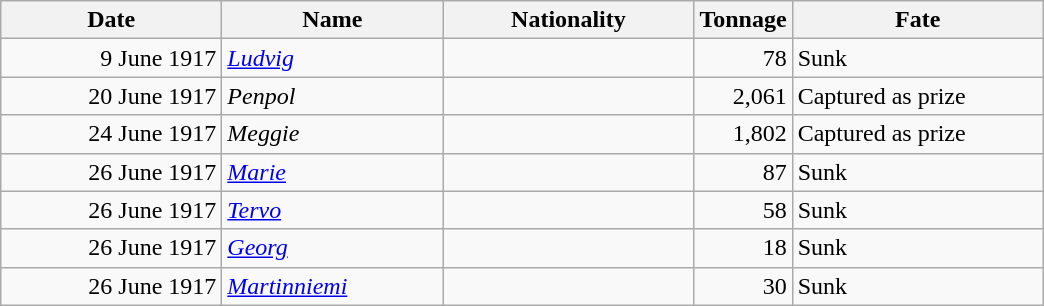<table class="wikitable sortable">
<tr>
<th width="140px">Date</th>
<th width="140px">Name</th>
<th width="160px">Nationality</th>
<th width="25px">Tonnage</th>
<th width="160px">Fate</th>
</tr>
<tr>
<td align="right">9 June 1917</td>
<td align="left"><a href='#'><em>Ludvig</em></a></td>
<td align="left"></td>
<td align="right">78</td>
<td align="left">Sunk</td>
</tr>
<tr>
<td align="right">20 June 1917</td>
<td align="left"><em>Penpol</em></td>
<td align="left"></td>
<td align="right">2,061</td>
<td align="left">Captured as prize</td>
</tr>
<tr>
<td align="right">24 June 1917</td>
<td align="left"><em>Meggie</em></td>
<td align="left"></td>
<td align="right">1,802</td>
<td align="left">Captured as prize</td>
</tr>
<tr>
<td align="right">26 June 1917</td>
<td align="left"><a href='#'><em>Marie</em></a></td>
<td align="left"></td>
<td align="right">87</td>
<td align="left">Sunk</td>
</tr>
<tr>
<td align="right">26 June 1917</td>
<td align="left"><a href='#'><em>Tervo</em></a></td>
<td align="left"></td>
<td align="right">58</td>
<td align="left">Sunk</td>
</tr>
<tr>
<td align="right">26 June 1917</td>
<td align="left"><a href='#'><em>Georg</em></a></td>
<td align="left"></td>
<td align="right">18</td>
<td align="left">Sunk</td>
</tr>
<tr>
<td align="right">26 June 1917</td>
<td align="left"><a href='#'><em>Martinniemi</em></a></td>
<td align="left"></td>
<td align="right">30</td>
<td align="left">Sunk</td>
</tr>
</table>
